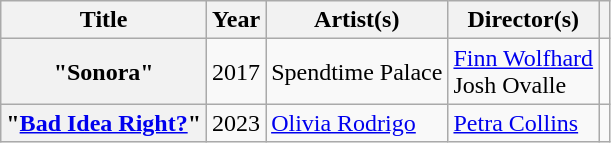<table class="wikitable plainrowheaders">
<tr>
<th scope="col" style="text-align:center;">Title</th>
<th scope="col" style="text-align:center;">Year</th>
<th scope="col" style="text-align:center;">Artist(s)</th>
<th scope="col" style="text-align:center;">Director(s)</th>
<th scope="col" style="text-align:center;"></th>
</tr>
<tr>
<th scope="row">"Sonora"</th>
<td>2017</td>
<td>Spendtime Palace</td>
<td><a href='#'>Finn Wolfhard</a><br>Josh Ovalle</td>
<td></td>
</tr>
<tr>
<th scope="row">"<a href='#'>Bad Idea Right?</a>"</th>
<td>2023</td>
<td><a href='#'>Olivia Rodrigo</a></td>
<td><a href='#'>Petra Collins</a></td>
<td></td>
</tr>
</table>
